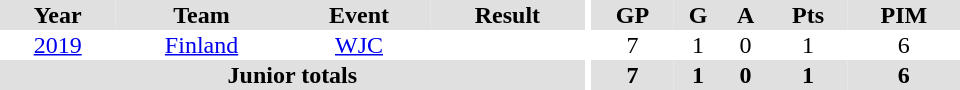<table border="0" cellpadding="1" cellspacing="0" ID="Table3" style="text-align:center; width:40em">
<tr ALIGN="center" bgcolor="#e0e0e0">
<th>Year</th>
<th>Team</th>
<th>Event</th>
<th>Result</th>
<th rowspan="99" bgcolor="#ffffff"></th>
<th>GP</th>
<th>G</th>
<th>A</th>
<th>Pts</th>
<th>PIM</th>
</tr>
<tr>
<td><a href='#'>2019</a></td>
<td><a href='#'>Finland</a></td>
<td><a href='#'>WJC</a></td>
<td></td>
<td>7</td>
<td>1</td>
<td>0</td>
<td>1</td>
<td>6</td>
</tr>
<tr bgcolor="#e0e0e0">
<th colspan="4">Junior totals</th>
<th>7</th>
<th>1</th>
<th>0</th>
<th>1</th>
<th>6</th>
</tr>
</table>
